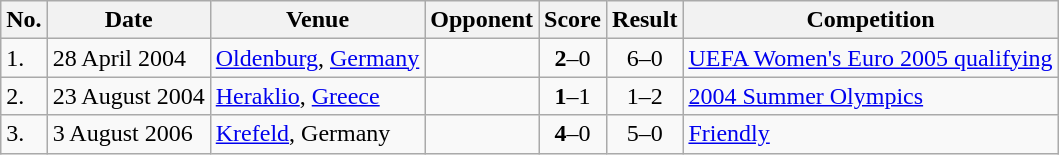<table class="wikitable">
<tr>
<th>No.</th>
<th>Date</th>
<th>Venue</th>
<th>Opponent</th>
<th>Score</th>
<th>Result</th>
<th>Competition</th>
</tr>
<tr>
<td>1.</td>
<td>28 April 2004</td>
<td><a href='#'>Oldenburg</a>, <a href='#'>Germany</a></td>
<td></td>
<td align=center><strong>2</strong>–0</td>
<td align=center>6–0</td>
<td><a href='#'>UEFA Women's Euro 2005 qualifying</a></td>
</tr>
<tr>
<td>2.</td>
<td>23 August 2004</td>
<td><a href='#'>Heraklio</a>, <a href='#'>Greece</a></td>
<td></td>
<td align=center><strong>1</strong>–1</td>
<td align=center>1–2 </td>
<td><a href='#'>2004 Summer Olympics</a></td>
</tr>
<tr>
<td>3.</td>
<td>3 August 2006</td>
<td><a href='#'>Krefeld</a>, Germany</td>
<td></td>
<td align=center><strong>4</strong>–0</td>
<td align=center>5–0</td>
<td><a href='#'>Friendly</a></td>
</tr>
</table>
